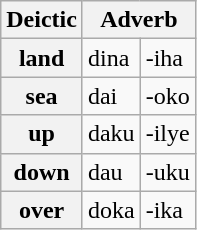<table class="wikitable">
<tr>
<th>Deictic</th>
<th colspan=2>Adverb</th>
</tr>
<tr>
<th>land</th>
<td>dina</td>
<td>-iha</td>
</tr>
<tr>
<th>sea</th>
<td>dai</td>
<td>-oko</td>
</tr>
<tr>
<th>up</th>
<td>daku</td>
<td>-ilye</td>
</tr>
<tr>
<th>down</th>
<td>dau</td>
<td>-uku</td>
</tr>
<tr>
<th>over</th>
<td>doka</td>
<td>-ika</td>
</tr>
</table>
